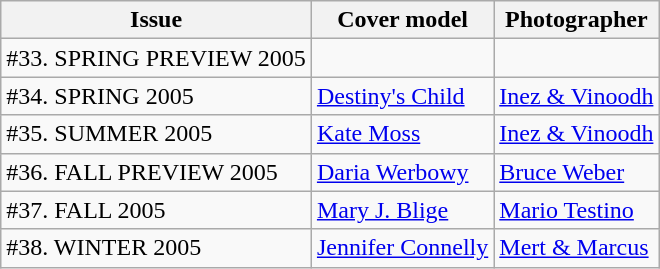<table class="sortable wikitable">
<tr>
<th>Issue</th>
<th>Cover model</th>
<th>Photographer</th>
</tr>
<tr>
<td>#33. SPRING PREVIEW 2005</td>
<td></td>
<td></td>
</tr>
<tr>
<td>#34. SPRING 2005</td>
<td><a href='#'>Destiny's Child</a></td>
<td><a href='#'>Inez & Vinoodh</a></td>
</tr>
<tr>
<td>#35. SUMMER 2005</td>
<td><a href='#'>Kate Moss</a></td>
<td><a href='#'>Inez & Vinoodh</a></td>
</tr>
<tr>
<td>#36. FALL PREVIEW 2005</td>
<td><a href='#'>Daria Werbowy</a></td>
<td><a href='#'>Bruce Weber</a></td>
</tr>
<tr>
<td>#37. FALL 2005</td>
<td><a href='#'>Mary J. Blige</a></td>
<td><a href='#'>Mario Testino</a></td>
</tr>
<tr>
<td>#38. WINTER 2005</td>
<td><a href='#'>Jennifer Connelly</a></td>
<td><a href='#'>Mert & Marcus</a></td>
</tr>
</table>
